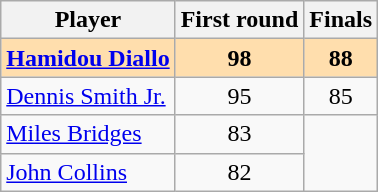<table class="wikitable sortable">
<tr>
<th>Player</th>
<th>First round</th>
<th>Finals</th>
</tr>
<tr style="background:#ffdead; text-align:center;">
<td align="left"><strong><a href='#'>Hamidou Diallo</a></strong> </td>
<td><strong>98</strong> </td>
<td><strong>88</strong> </td>
</tr>
<tr align="center">
<td align="left"><a href='#'>Dennis Smith Jr.</a> </td>
<td>95 </td>
<td>85 </td>
</tr>
<tr align="center">
<td align="left"><a href='#'>Miles Bridges</a> </td>
<td>83 </td>
<td rowspan="2"></td>
</tr>
<tr align="center">
<td align="left"><a href='#'>John Collins</a> </td>
<td>82 </td>
</tr>
</table>
